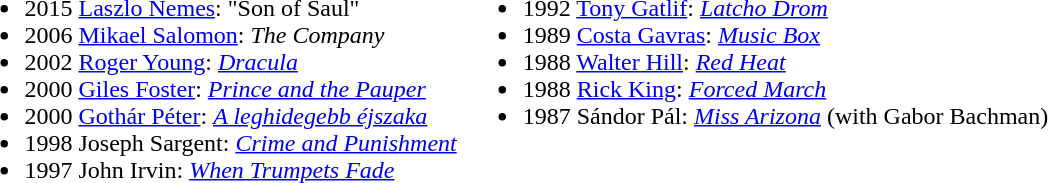<table>
<tr>
<td valign="top"><br><ul><li>2015 <a href='#'>Laszlo Nemes</a>: "Son of Saul"</li><li>2006 <a href='#'>Mikael Salomon</a>: <em>The Company</em></li><li>2002 <a href='#'>Roger Young</a>: <em><a href='#'>Dracula</a></em></li><li>2000 <a href='#'>Giles Foster</a>: <em><a href='#'>Prince and the Pauper</a></em></li><li>2000 <a href='#'>Gothár Péter</a>: <em><a href='#'>A leghidegebb éjszaka</a></em></li><li>1998 Joseph Sargent: <em><a href='#'>Crime and Punishment</a></em></li><li>1997 John Irvin: <em><a href='#'>When Trumpets Fade</a></em></li></ul></td>
<td valign="top"><br><ul><li>1992 <a href='#'>Tony Gatlif</a>: <em><a href='#'>Latcho Drom</a></em></li><li>1989 <a href='#'>Costa Gavras</a>: <em><a href='#'>Music Box</a></em></li><li>1988 <a href='#'>Walter Hill</a>: <em><a href='#'>Red Heat</a></em></li><li>1988 <a href='#'>Rick King</a>: <em><a href='#'>Forced March</a></em></li><li>1987 Sándor Pál: <em><a href='#'>Miss Arizona</a></em> (with Gabor Bachman)</li></ul></td>
</tr>
</table>
